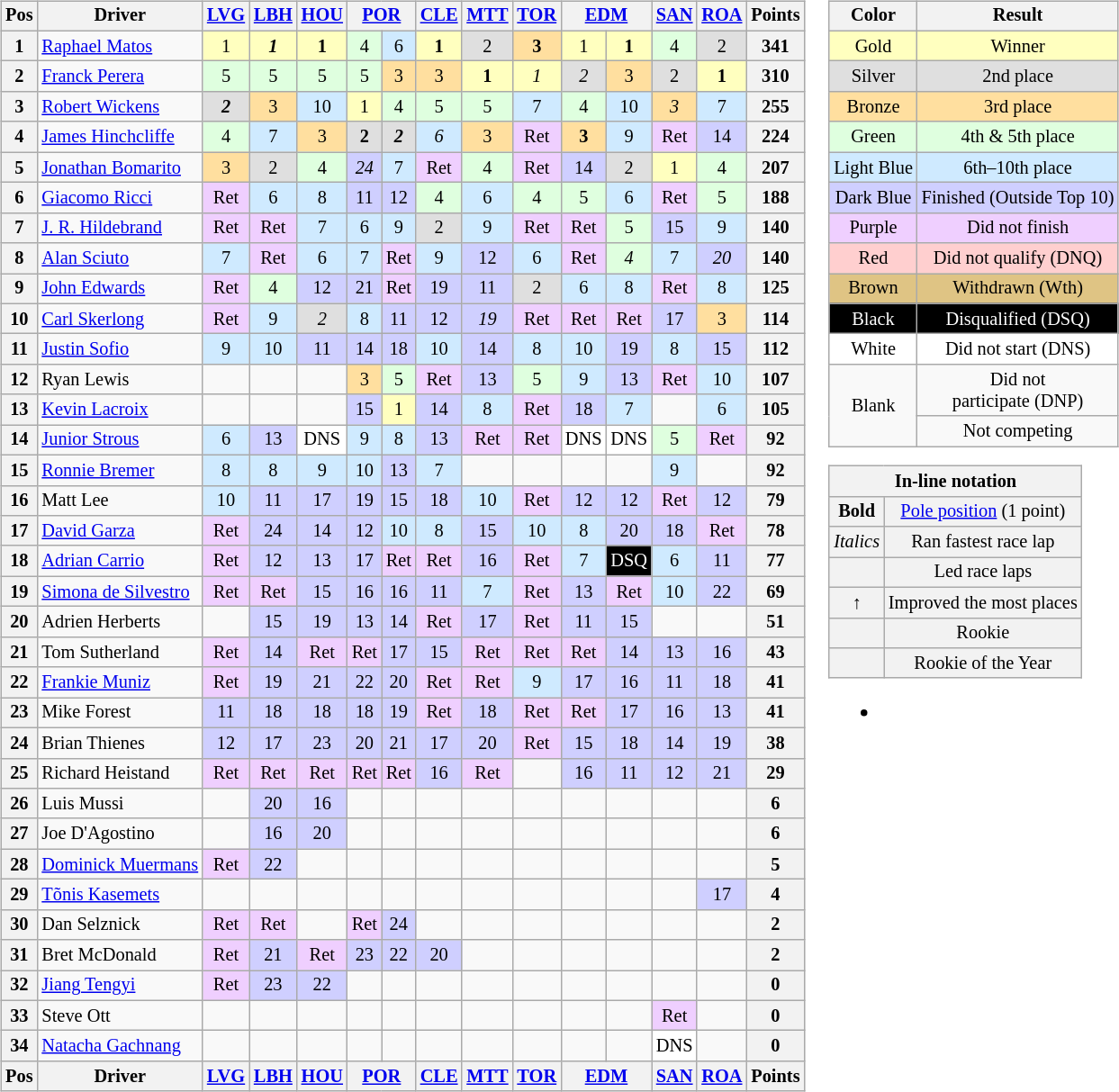<table>
<tr>
<td><br><table class="wikitable" style="font-size:85%; text-align:center">
<tr valign="top">
<th valign="middle">Pos</th>
<th valign="middle">Driver</th>
<th width="27"><a href='#'>LVG</a></th>
<th width="27"><a href='#'>LBH</a></th>
<th width="27"><a href='#'>HOU</a></th>
<th colspan="2" width="27"><a href='#'>POR</a></th>
<th width="27"><a href='#'>CLE</a></th>
<th width="27"><a href='#'>MTT</a></th>
<th width="27"><a href='#'>TOR</a></th>
<th colspan="2" width="27"><a href='#'>EDM</a></th>
<th width="27"><a href='#'>SAN</a></th>
<th width="27"><a href='#'>ROA</a></th>
<th valign="middle">Points</th>
</tr>
<tr>
<th>1</th>
<td align="left"> <a href='#'>Raphael Matos</a></td>
<td style="background:#ffffbf;">1</td>
<td style="background:#ffffbf;"><strong><em>1</em></strong></td>
<td style="background:#ffffbf;"><strong>1</strong></td>
<td style="background:#dfffdf;">4</td>
<td style="background:#cfeaff;">6</td>
<td style="background:#ffffbf;"><strong>1</strong></td>
<td style="background:#dfdfdf;">2</td>
<td style="background:#ffdf9f;"><strong>3</strong></td>
<td style="background:#ffffbf;">1</td>
<td style="background:#ffffbf;"><strong>1</strong></td>
<td style="background:#dfffdf;">4</td>
<td style="background:#dfdfdf;">2</td>
<th>341</th>
</tr>
<tr>
<th>2</th>
<td align="left"> <a href='#'>Franck Perera</a> </td>
<td style="background:#dfffdf;">5</td>
<td style="background:#dfffdf;">5</td>
<td style="background:#dfffdf;">5</td>
<td style="background:#dfffdf;">5</td>
<td style="background:#ffdf9f;">3</td>
<td style="background:#ffdf9f;">3</td>
<td style="background:#ffffbf;"><strong>1</strong></td>
<td style="background:#ffffbf;"><em>1</em></td>
<td style="background:#dfdfdf;"><em>2</em></td>
<td style="background:#ffdf9f;">3</td>
<td style="background:#dfdfdf;">2</td>
<td style="background:#ffffbf;"><strong>1</strong></td>
<th>310</th>
</tr>
<tr>
<th>3</th>
<td align="left"> <a href='#'>Robert Wickens</a> </td>
<td style="background:#dfdfdf;"><strong><em>2</em></strong></td>
<td style="background:#ffdf9f;">3</td>
<td style="background:#cfeaff;">10</td>
<td style="background:#ffffbf;">1</td>
<td style="background:#dfffdf;">4</td>
<td style="background:#dfffdf;">5</td>
<td style="background:#dfffdf;">5</td>
<td style="background:#cfeaff;">7</td>
<td style="background:#dfffdf;">4</td>
<td style="background:#cfeaff;">10</td>
<td style="background:#ffdf9f;"><em>3</em></td>
<td style="background:#cfeaff;">7</td>
<th>255</th>
</tr>
<tr>
<th>4</th>
<td align="left"> <a href='#'>James Hinchcliffe</a></td>
<td style="background:#dfffdf;">4</td>
<td style="background:#cfeaff;">7</td>
<td style="background:#ffdf9f;">3</td>
<td style="background:#dfdfdf;"><strong>2</strong></td>
<td style="background:#dfdfdf;"><strong><em>2</em></strong></td>
<td style="background:#cfeaff;"><em>6</em></td>
<td style="background:#ffdf9f;">3</td>
<td style="background:#efcfff;">Ret</td>
<td style="background:#ffdf9f;"><strong>3</strong></td>
<td style="background:#cfeaff;">9</td>
<td style="background:#efcfff;">Ret</td>
<td style="background:#cfcfff;">14</td>
<th>224</th>
</tr>
<tr>
<th>5</th>
<td align="left"> <a href='#'>Jonathan Bomarito</a></td>
<td style="background:#ffdf9f;">3</td>
<td style="background:#dfdfdf;">2</td>
<td style="background:#dfffdf;">4</td>
<td style="background:#cfcfff;"><em>24</em></td>
<td style="background:#cfeaff;">7</td>
<td style="background:#efcfff;">Ret</td>
<td style="background:#dfffdf;">4</td>
<td style="background:#efcfff;">Ret</td>
<td style="background:#cfcfff;">14</td>
<td style="background:#dfdfdf;">2</td>
<td style="background:#ffffbf;">1</td>
<td style="background:#dfffdf;">4</td>
<th>207</th>
</tr>
<tr>
<th>6</th>
<td align="left"> <a href='#'>Giacomo Ricci</a> </td>
<td style="background:#efcfff;">Ret</td>
<td style="background:#cfeaff;">6</td>
<td style="background:#cfeaff;">8</td>
<td style="background:#cfcfff;">11</td>
<td style="background:#cfcfff;">12</td>
<td style="background:#dfffdf;">4</td>
<td style="background:#cfeaff;">6</td>
<td style="background:#dfffdf;">4</td>
<td style="background:#dfffdf;">5</td>
<td style="background:#cfeaff;">6</td>
<td style="background:#efcfff;">Ret</td>
<td style="background:#dfffdf;">5</td>
<th>188</th>
</tr>
<tr>
<th>7</th>
<td align="left"> <a href='#'>J. R. Hildebrand</a> </td>
<td style="background:#efcfff;">Ret</td>
<td style="background:#efcfff;">Ret</td>
<td style="background:#cfeaff;">7</td>
<td style="background:#cfeaff;">6</td>
<td style="background:#cfeaff;">9</td>
<td style="background:#dfdfdf;">2</td>
<td style="background:#cfeaff;">9</td>
<td style="background:#efcfff;">Ret</td>
<td style="background:#efcfff;">Ret</td>
<td style="background:#dfffdf;">5</td>
<td style="background:#cfcfff;">15</td>
<td style="background:#cfeaff;">9</td>
<th>140</th>
</tr>
<tr>
<th>8</th>
<td align="left"> <a href='#'>Alan Sciuto</a></td>
<td style="background:#cfeaff;">7</td>
<td style="background:#efcfff;">Ret</td>
<td style="background:#cfeaff;">6</td>
<td style="background:#cfeaff;">7</td>
<td style="background:#efcfff;">Ret</td>
<td style="background:#cfeaff;">9</td>
<td style="background:#cfcfff;">12</td>
<td style="background:#cfeaff;">6</td>
<td style="background:#efcfff;">Ret</td>
<td style="background:#dfffdf;"><em>4</em></td>
<td style="background:#cfeaff;">7</td>
<td style="background:#cfcfff;"><em>20</em></td>
<th>140</th>
</tr>
<tr>
<th>9</th>
<td align="left"> <a href='#'>John Edwards</a> </td>
<td style="background:#efcfff;">Ret</td>
<td style="background:#dfffdf;">4</td>
<td style="background:#cfcfff;">12</td>
<td style="background:#cfcfff;">21</td>
<td style="background:#efcfff;">Ret</td>
<td style="background:#cfcfff;">19</td>
<td style="background:#cfcfff;">11</td>
<td style="background:#dfdfdf;">2</td>
<td style="background:#cfeaff;">6</td>
<td style="background:#cfeaff;">8</td>
<td style="background:#efcfff;">Ret</td>
<td style="background:#cfeaff;">8</td>
<th>125</th>
</tr>
<tr>
<th>10</th>
<td align="left"> <a href='#'>Carl Skerlong</a> </td>
<td style="background:#efcfff;">Ret</td>
<td style="background:#cfeaff;">9</td>
<td style="background:#dfdfdf;"><em>2</em></td>
<td style="background:#cfeaff;">8</td>
<td style="background:#cfcfff;">11</td>
<td style="background:#cfcfff;">12</td>
<td style="background:#cfcfff;"><em>19</em></td>
<td style="background:#efcfff;">Ret</td>
<td style="background:#efcfff;">Ret</td>
<td style="background:#efcfff;">Ret</td>
<td style="background:#cfcfff;">17</td>
<td style="background:#ffdf9f;">3</td>
<th>114</th>
</tr>
<tr>
<th>11</th>
<td align="left"> <a href='#'>Justin Sofio</a></td>
<td style="background:#cfeaff;">9</td>
<td style="background:#cfeaff;">10</td>
<td style="background:#cfcfff;">11</td>
<td style="background:#cfcfff;">14</td>
<td style="background:#cfcfff;">18</td>
<td style="background:#cfeaff;">10</td>
<td style="background:#cfcfff;">14</td>
<td style="background:#cfeaff;">8</td>
<td style="background:#cfeaff;">10</td>
<td style="background:#cfcfff;">19</td>
<td style="background:#cfeaff;">8</td>
<td style="background:#cfcfff;">15</td>
<th>112</th>
</tr>
<tr>
<th>12</th>
<td align="left"> Ryan Lewis</td>
<td></td>
<td></td>
<td></td>
<td style="background:#ffdf9f;">3</td>
<td style="background:#dfffdf;">5</td>
<td style="background:#efcfff;">Ret</td>
<td style="background:#cfcfff;">13</td>
<td style="background:#dfffdf;">5</td>
<td style="background:#cfeaff;">9</td>
<td style="background:#cfcfff;">13</td>
<td style="background:#efcfff;">Ret</td>
<td style="background:#cfeaff;">10</td>
<th>107</th>
</tr>
<tr>
<th>13</th>
<td align="left"> <a href='#'>Kevin Lacroix</a> </td>
<td></td>
<td></td>
<td></td>
<td style="background:#cfcfff;">15</td>
<td style="background:#ffffbf;">1</td>
<td style="background:#cfcfff;">14</td>
<td style="background:#cfeaff;">8</td>
<td style="background:#efcfff;">Ret</td>
<td style="background:#cfcfff;">18</td>
<td style="background:#cfeaff;">7</td>
<td></td>
<td style="background:#cfeaff;">6</td>
<th>105</th>
</tr>
<tr>
<th>14</th>
<td align="left"> <a href='#'>Junior Strous</a> </td>
<td style="background:#cfeaff;">6</td>
<td style="background:#cfcfff;">13</td>
<td style="background:#ffffff;">DNS</td>
<td style="background:#cfeaff;">9</td>
<td style="background:#cfeaff;">8</td>
<td style="background:#cfcfff;">13</td>
<td style="background:#efcfff;">Ret</td>
<td style="background:#efcfff;">Ret</td>
<td style="background:#ffffff;">DNS</td>
<td style="background:#ffffff;">DNS</td>
<td style="background:#dfffdf;">5</td>
<td style="background:#efcfff;">Ret</td>
<th>92</th>
</tr>
<tr>
<th>15</th>
<td align="left"> <a href='#'>Ronnie Bremer</a></td>
<td style="background:#cfeaff;">8</td>
<td style="background:#cfeaff;">8</td>
<td style="background:#cfeaff;">9</td>
<td style="background:#cfeaff;">10</td>
<td style="background:#cfcfff;">13</td>
<td style="background:#cfeaff;">7</td>
<td></td>
<td></td>
<td></td>
<td></td>
<td style="background:#cfeaff;">9</td>
<td></td>
<th>92</th>
</tr>
<tr>
<th>16</th>
<td align="left"> Matt Lee </td>
<td style="background:#cfeaff;">10</td>
<td style="background:#cfcfff;">11</td>
<td style="background:#cfcfff;">17</td>
<td style="background:#cfcfff;">19</td>
<td style="background:#cfcfff;">15</td>
<td style="background:#cfcfff;">18</td>
<td style="background:#cfeaff;">10</td>
<td style="background:#efcfff;">Ret</td>
<td style="background:#cfcfff;">12</td>
<td style="background:#cfcfff;">12</td>
<td style="background:#efcfff;">Ret</td>
<td style="background:#cfcfff;">12</td>
<th>79</th>
</tr>
<tr>
<th>17</th>
<td align="left"> <a href='#'>David Garza</a> </td>
<td style="background:#efcfff;">Ret</td>
<td style="background:#cfcfff;">24</td>
<td style="background:#cfcfff;">14</td>
<td style="background:#cfcfff;">12</td>
<td style="background:#cfeaff;">10</td>
<td style="background:#cfeaff;">8</td>
<td style="background:#cfcfff;">15</td>
<td style="background:#cfeaff;">10</td>
<td style="background:#cfeaff;">8</td>
<td style="background:#cfcfff;">20</td>
<td style="background:#cfcfff;">18</td>
<td style="background:#efcfff;">Ret</td>
<th>78</th>
</tr>
<tr>
<th>18</th>
<td align="left"> <a href='#'>Adrian Carrio</a> </td>
<td style="background:#efcfff;">Ret</td>
<td style="background:#cfcfff;">12</td>
<td style="background:#cfcfff;">13</td>
<td style="background:#cfcfff;">17</td>
<td style="background:#efcfff;">Ret</td>
<td style="background:#efcfff;">Ret</td>
<td style="background:#cfcfff;">16</td>
<td style="background:#efcfff;">Ret</td>
<td style="background:#cfeaff;">7</td>
<td style="background:#000; color:white;">DSQ</td>
<td style="background:#cfeaff;">6</td>
<td style="background:#cfcfff;">11</td>
<th>77</th>
</tr>
<tr>
<th>19</th>
<td align="left"> <a href='#'>Simona de Silvestro</a> </td>
<td style="background:#efcfff;">Ret</td>
<td style="background:#efcfff;">Ret</td>
<td style="background:#cfcfff;">15</td>
<td style="background:#cfcfff;">16</td>
<td style="background:#cfcfff;">16</td>
<td style="background:#cfcfff;">11</td>
<td style="background:#cfeaff;">7</td>
<td style="background:#efcfff;">Ret</td>
<td style="background:#cfcfff;">13</td>
<td style="background:#efcfff;">Ret</td>
<td style="background:#cfeaff;">10</td>
<td style="background:#cfcfff;">22</td>
<th>69</th>
</tr>
<tr>
<th>20</th>
<td align="left"> Adrien Herberts </td>
<td></td>
<td style="background:#cfcfff;">15</td>
<td style="background:#cfcfff;">19</td>
<td style="background:#cfcfff;">13</td>
<td style="background:#cfcfff;">14</td>
<td style="background:#efcfff;">Ret</td>
<td style="background:#cfcfff;">17</td>
<td style="background:#efcfff;">Ret</td>
<td style="background:#cfcfff;">11</td>
<td style="background:#cfcfff;">15</td>
<td></td>
<td></td>
<th>51</th>
</tr>
<tr>
<th>21</th>
<td align="left"> Tom Sutherland </td>
<td style="background:#efcfff;">Ret</td>
<td style="background:#cfcfff;">14</td>
<td style="background:#efcfff;">Ret</td>
<td style="background:#efcfff;">Ret</td>
<td style="background:#cfcfff;">17</td>
<td style="background:#cfcfff;">15</td>
<td style="background:#efcfff;">Ret</td>
<td style="background:#efcfff;">Ret</td>
<td style="background:#efcfff;">Ret</td>
<td style="background:#cfcfff;">14</td>
<td style="background:#cfcfff;">13</td>
<td style="background:#cfcfff;">16</td>
<th>43</th>
</tr>
<tr>
<th>22</th>
<td align="left"> <a href='#'>Frankie Muniz</a> </td>
<td style="background:#efcfff;">Ret</td>
<td style="background:#cfcfff;">19</td>
<td style="background:#cfcfff;">21</td>
<td style="background:#cfcfff;">22</td>
<td style="background:#cfcfff;">20</td>
<td style="background:#efcfff;">Ret</td>
<td style="background:#efcfff;">Ret</td>
<td style="background:#cfeaff;">9</td>
<td style="background:#cfcfff;">17</td>
<td style="background:#cfcfff;">16</td>
<td style="background:#cfcfff;">11</td>
<td style="background:#cfcfff;">18</td>
<th>41</th>
</tr>
<tr>
<th>23</th>
<td align="left"> Mike Forest </td>
<td style="background:#cfcfff;">11</td>
<td style="background:#cfcfff;">18</td>
<td style="background:#cfcfff;">18</td>
<td style="background:#cfcfff;">18</td>
<td style="background:#cfcfff;">19</td>
<td style="background:#efcfff;">Ret</td>
<td style="background:#cfcfff;">18</td>
<td style="background:#efcfff;">Ret</td>
<td style="background:#efcfff;">Ret</td>
<td style="background:#cfcfff;">17</td>
<td style="background:#cfcfff;">16</td>
<td style="background:#cfcfff;">13</td>
<th>41</th>
</tr>
<tr>
<th>24</th>
<td align="left"> Brian Thienes </td>
<td style="background:#cfcfff;">12</td>
<td style="background:#cfcfff;">17</td>
<td style="background:#cfcfff;">23</td>
<td style="background:#cfcfff;">20</td>
<td style="background:#cfcfff;">21</td>
<td style="background:#cfcfff;">17</td>
<td style="background:#cfcfff;">20</td>
<td style="background:#efcfff;">Ret</td>
<td style="background:#cfcfff;">15</td>
<td style="background:#cfcfff;">18</td>
<td style="background:#cfcfff;">14</td>
<td style="background:#cfcfff;">19</td>
<th>38</th>
</tr>
<tr>
<th>25</th>
<td align="left"> Richard Heistand </td>
<td style="background:#efcfff;">Ret</td>
<td style="background:#efcfff;">Ret</td>
<td style="background:#efcfff;">Ret</td>
<td style="background:#efcfff;">Ret</td>
<td style="background:#efcfff;">Ret</td>
<td style="background:#cfcfff;">16</td>
<td style="background:#efcfff;">Ret</td>
<td></td>
<td style="background:#cfcfff;">16</td>
<td style="background:#cfcfff;">11</td>
<td style="background:#cfcfff;">12</td>
<td style="background:#cfcfff;">21</td>
<th>29</th>
</tr>
<tr>
<th>26</th>
<td align="left"> Luis Mussi </td>
<td></td>
<td style="background:#cfcfff;">20</td>
<td style="background:#cfcfff;">16</td>
<td></td>
<td></td>
<td></td>
<td></td>
<td></td>
<td></td>
<td></td>
<td></td>
<td></td>
<th>6</th>
</tr>
<tr>
<th>27</th>
<td align="left"> Joe D'Agostino</td>
<td></td>
<td style="background:#cfcfff;">16</td>
<td style="background:#cfcfff;">20</td>
<td></td>
<td></td>
<td></td>
<td></td>
<td></td>
<td></td>
<td></td>
<td></td>
<td></td>
<th>6</th>
</tr>
<tr>
<th>28</th>
<td align="left"> <a href='#'>Dominick Muermans</a> </td>
<td style="background:#efcfff;">Ret</td>
<td style="background:#cfcfff;">22</td>
<td></td>
<td></td>
<td></td>
<td></td>
<td></td>
<td></td>
<td></td>
<td></td>
<td></td>
<td></td>
<th>5</th>
</tr>
<tr>
<th>29</th>
<td align="left"> <a href='#'>Tõnis Kasemets</a></td>
<td></td>
<td></td>
<td></td>
<td></td>
<td></td>
<td></td>
<td></td>
<td></td>
<td></td>
<td></td>
<td></td>
<td style="background:#cfcfff;">17</td>
<th>4</th>
</tr>
<tr>
<th>30</th>
<td align="left"> Dan Selznick</td>
<td style="background:#efcfff;">Ret</td>
<td style="background:#efcfff;">Ret</td>
<td></td>
<td style="background:#efcfff;">Ret</td>
<td style="background:#cfcfff;">24</td>
<td></td>
<td></td>
<td></td>
<td></td>
<td></td>
<td></td>
<td></td>
<th>2</th>
</tr>
<tr>
<th>31</th>
<td align="left"> Bret McDonald </td>
<td style="background:#efcfff;">Ret</td>
<td style="background:#cfcfff;">21</td>
<td style="background:#efcfff;">Ret</td>
<td style="background:#cfcfff;">23</td>
<td style="background:#cfcfff;">22</td>
<td style="background:#cfcfff;">20</td>
<td></td>
<td></td>
<td></td>
<td></td>
<td></td>
<td></td>
<th>2</th>
</tr>
<tr>
<th>32</th>
<td align="left"> <a href='#'>Jiang Tengyi</a> </td>
<td style="background:#efcfff;">Ret</td>
<td style="background:#cfcfff;">23</td>
<td style="background:#cfcfff;">22</td>
<td></td>
<td></td>
<td></td>
<td></td>
<td></td>
<td></td>
<td></td>
<td></td>
<td></td>
<th>0</th>
</tr>
<tr>
<th>33</th>
<td align="left"> Steve Ott </td>
<td></td>
<td></td>
<td></td>
<td></td>
<td></td>
<td></td>
<td></td>
<td></td>
<td></td>
<td></td>
<td style="background:#efcfff;">Ret</td>
<td></td>
<th>0</th>
</tr>
<tr>
<th>34</th>
<td align="left"> <a href='#'>Natacha Gachnang</a> </td>
<td></td>
<td></td>
<td></td>
<td></td>
<td></td>
<td></td>
<td></td>
<td></td>
<td></td>
<td></td>
<td style="background:#fff;">DNS</td>
<td></td>
<th>0</th>
</tr>
<tr style="background:#f9f9f9; vertical-align:top;">
<th valign="middle">Pos</th>
<th valign="middle">Driver</th>
<th width="27"><a href='#'>LVG</a></th>
<th width="27"><a href='#'>LBH</a></th>
<th width="27"><a href='#'>HOU</a></th>
<th colspan="2" width="27"><a href='#'>POR</a></th>
<th width="27"><a href='#'>CLE</a></th>
<th width="27"><a href='#'>MTT</a></th>
<th width="27"><a href='#'>TOR</a></th>
<th colspan="2" width="27"><a href='#'>EDM</a></th>
<th width="27"><a href='#'>SAN</a></th>
<th width="27"><a href='#'>ROA</a></th>
<th valign="middle">Points</th>
</tr>
</table>
</td>
<td valign="top"><br><table class="wikitable" style="margin-right:0; font-size:85%; text-align:center;">
<tr>
<th>Color</th>
<th>Result</th>
</tr>
<tr style="background:#FFFFBF;">
<td>Gold</td>
<td>Winner</td>
</tr>
<tr style="background:#DFDFDF;">
<td>Silver</td>
<td>2nd place</td>
</tr>
<tr style="background:#FFDF9F;">
<td>Bronze</td>
<td>3rd place</td>
</tr>
<tr style="background:#DFFFDF;">
<td>Green</td>
<td>4th & 5th place</td>
</tr>
<tr style="background:#CFEAFF;">
<td>Light Blue</td>
<td>6th–10th place</td>
</tr>
<tr style="background:#CFCFFF;">
<td>Dark Blue</td>
<td>Finished (Outside Top 10)</td>
</tr>
<tr style="background:#EFCFFF;">
<td>Purple</td>
<td>Did not finish</td>
</tr>
<tr style="background:#FFCFCF;">
<td>Red</td>
<td>Did not qualify (DNQ)</td>
</tr>
<tr style="background:#DFC484;">
<td>Brown</td>
<td>Withdrawn (Wth)</td>
</tr>
<tr style="background:#000000; color:white;">
<td>Black</td>
<td>Disqualified (DSQ)</td>
</tr>
<tr style="background:#FFFFFF;">
<td>White</td>
<td>Did not start (DNS)</td>
</tr>
<tr>
<td rowspan="2">Blank</td>
<td>Did not<br>participate (DNP)</td>
</tr>
<tr>
<td>Not competing</td>
</tr>
</table>
<table class="wikitable" style="margin-right:0; font-size:85%; text-align:center;">
<tr>
<td colspan="2" align="center" style="background:#F2F2F2;"><strong>In-line notation</strong></td>
</tr>
<tr>
<td align="center" style="background:#F2F2F2;"><strong>Bold</strong></td>
<td align="center" style="background:#F2F2F2;"><a href='#'>Pole position</a> (1 point)</td>
</tr>
<tr>
<td align="center" style="background:#F2F2F2;"><em>Italics</em></td>
<td align="center" style="background:#F2F2F2;">Ran fastest race lap</td>
</tr>
<tr>
<td align="center" style="background:#F2F2F2;"></td>
<td align="center" style="background:#F2F2F2;">Led race laps</td>
</tr>
<tr>
<td align="center" style="background:#F2F2F2;">↑</td>
<td align="center" style="background:#F2F2F2;">Improved the most places</td>
</tr>
<tr>
<td align="center" style="background:#F2F2F2;"></td>
<td align="center" style="background:#F2F2F2;">Rookie</td>
</tr>
<tr>
<td align="center" style="background:#F2F2F2;"></td>
<td align="center" style="background:#F2F2F2;">Rookie of the Year</td>
</tr>
</table>
<ul><li></li></ul></td>
</tr>
</table>
